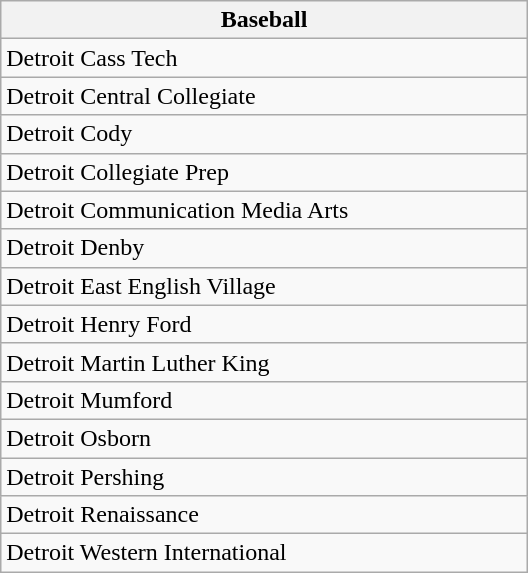<table class="wikitable collapsible collapsed" style="width:22em">
<tr>
<th align=center>Baseball</th>
</tr>
<tr>
<td>Detroit Cass Tech</td>
</tr>
<tr>
<td>Detroit Central Collegiate</td>
</tr>
<tr>
<td>Detroit Cody</td>
</tr>
<tr>
<td>Detroit Collegiate Prep</td>
</tr>
<tr>
<td>Detroit Communication Media Arts</td>
</tr>
<tr>
<td>Detroit Denby</td>
</tr>
<tr>
<td>Detroit East English Village</td>
</tr>
<tr>
<td>Detroit Henry Ford</td>
</tr>
<tr>
<td>Detroit Martin Luther King</td>
</tr>
<tr>
<td>Detroit Mumford</td>
</tr>
<tr>
<td>Detroit Osborn</td>
</tr>
<tr>
<td>Detroit Pershing</td>
</tr>
<tr>
<td>Detroit Renaissance</td>
</tr>
<tr>
<td>Detroit Western International</td>
</tr>
</table>
